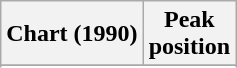<table class="wikitable plainrowheaders sortable" style="text-align:center;">
<tr>
<th scope="col">Chart (1990)</th>
<th scope="col">Peak<br>position</th>
</tr>
<tr>
</tr>
<tr>
</tr>
</table>
